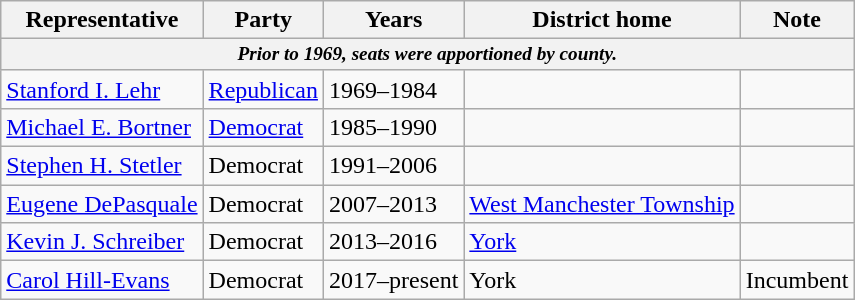<table class=wikitable>
<tr valign=bottom>
<th>Representative</th>
<th>Party</th>
<th>Years</th>
<th>District home</th>
<th>Note</th>
</tr>
<tr>
<th colspan=5 style="font-size: 80%;"><em>Prior to 1969, seats were apportioned by county.</em></th>
</tr>
<tr>
<td><a href='#'>Stanford I. Lehr</a></td>
<td><a href='#'>Republican</a></td>
<td>1969–1984</td>
<td></td>
<td></td>
</tr>
<tr>
<td><a href='#'>Michael E. Bortner</a></td>
<td><a href='#'>Democrat</a></td>
<td>1985–1990</td>
<td></td>
<td></td>
</tr>
<tr>
<td><a href='#'>Stephen H. Stetler</a></td>
<td>Democrat</td>
<td>1991–2006</td>
<td></td>
<td></td>
</tr>
<tr>
<td><a href='#'>Eugene DePasquale</a></td>
<td>Democrat</td>
<td>2007–2013</td>
<td><a href='#'>West Manchester Township</a></td>
<td></td>
</tr>
<tr>
<td><a href='#'>Kevin J. Schreiber</a></td>
<td>Democrat</td>
<td>2013–2016</td>
<td><a href='#'>York</a></td>
<td></td>
</tr>
<tr>
<td><a href='#'>Carol Hill-Evans</a></td>
<td>Democrat</td>
<td>2017–present</td>
<td>York</td>
<td>Incumbent</td>
</tr>
</table>
